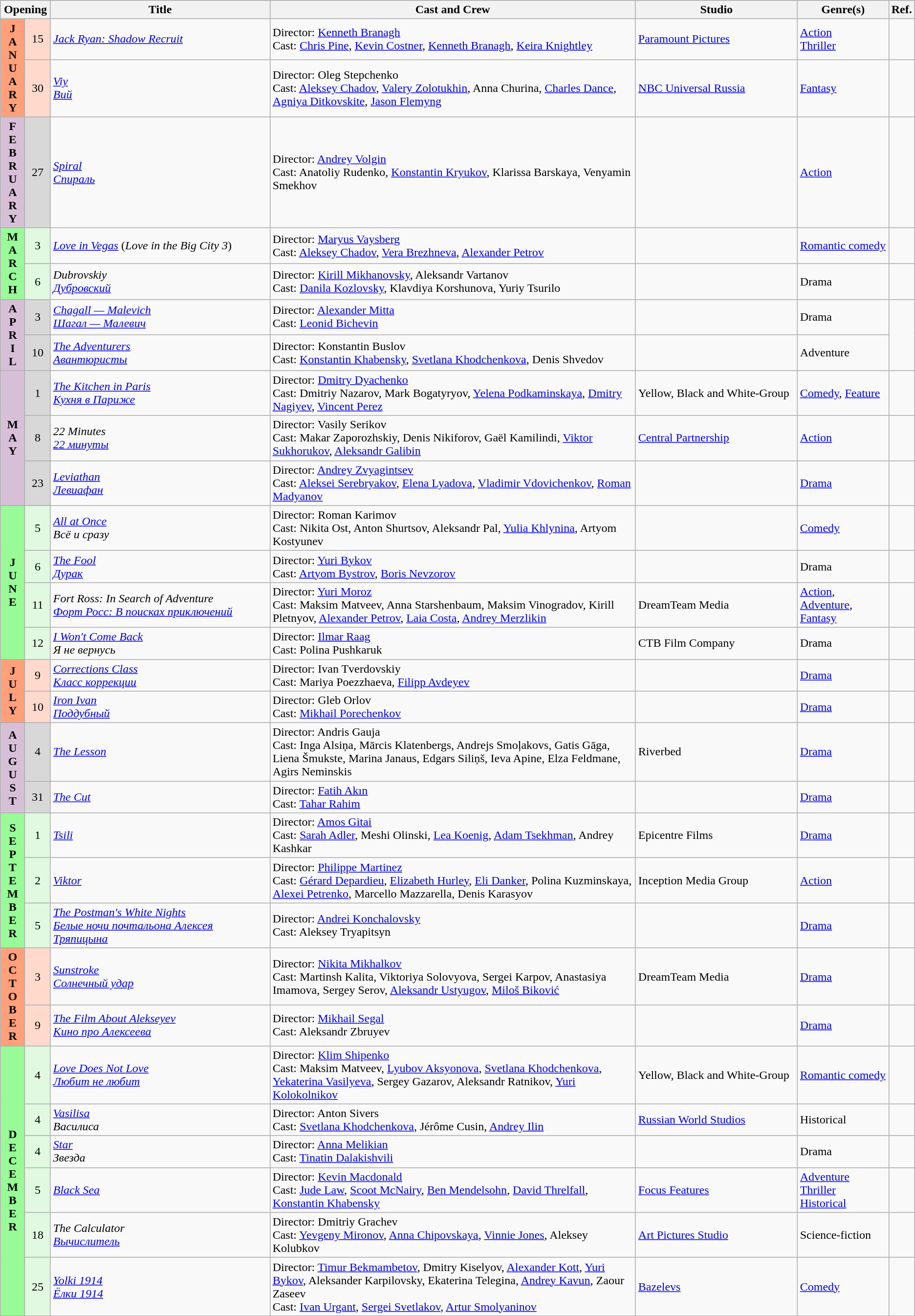<table class="wikitable">
<tr style="background:#b0e0e6; text-align:center;">
<th colspan="2">Opening</th>
<th style="width:24%;">Title</th>
<th style="width:40%;">Cast and Crew</th>
<th>Studio</th>
<th style="width:10%;">Genre(s)</th>
<th style="width:2%;">Ref.</th>
</tr>
<tr>
<th rowspan="2" style="text-align:center; background:#ffa07a; textcolor:#000;">J<br>A<br>N<br>U<br>A<br>R<br>Y</th>
<td rowspan="1" style="text-align:center; background:#ffdacc;">15</td>
<td><em><a href='#'>Jack Ryan: Shadow Recruit</a></em></td>
<td>Director: <a href='#'>Kenneth Branagh</a> <br> Cast: <a href='#'>Chris Pine</a>, <a href='#'>Kevin Costner</a>, <a href='#'>Kenneth Branagh</a>, <a href='#'>Keira Knightley</a></td>
<td><a href='#'>Paramount Pictures</a></td>
<td><a href='#'>Action</a> <br> <a href='#'>Thriller</a></td>
<td style="text-align:center"></td>
</tr>
<tr>
<td rowspan="1" style="text-align:center; background:#ffdacc;">30</td>
<td><em><a href='#'>Viy</a></em> <br> <em><a href='#'>Вий</a></em></td>
<td>Director: Oleg Stepchenko <br> Cast: <a href='#'>Aleksey Chadov</a>, <a href='#'>Valery Zolotukhin</a>, Anna Churina, <a href='#'>Charles Dance</a>, <a href='#'>Agniya Ditkovskite</a>, <a href='#'>Jason Flemyng</a></td>
<td><a href='#'>NBC Universal Russia</a></td>
<td><a href='#'>Fantasy</a></td>
<td style="text-align:center"></td>
</tr>
<tr>
<th rowspan="1" style="text-align:center; background:thistle; textcolor:#000;">F<br>E<br>B<br>R<br>U<br>A<br>R<br>Y</th>
<td rowspan="1" style="text-align:center; background:#d8d8d8;">27</td>
<td><em><a href='#'>Spiral</a></em> <br> <em><a href='#'>Спираль</a></em></td>
<td>Director: <a href='#'>Andrey Volgin</a> <br> Cast: Anatoliy Rudenko, <a href='#'>Konstantin Kryukov</a>, Klarissa Barskaya, Venyamin Smekhov</td>
<td></td>
<td><a href='#'>Action</a></td>
<td style="text-align:center"></td>
</tr>
<tr>
<th rowspan="2" style="background:#98fb98; textcolor:#000;" textcolor:#000;">M<br>A<br>R<br>C<br>H</th>
<td rowspan="1" style="text-align:center; background:#e0f9e0;">3</td>
<td><em><a href='#'>Love in Vegas</a></em> (<em>Love in the Big City 3</em>)</td>
<td>Director: <a href='#'>Maryus Vaysberg</a> <br> Cast: <a href='#'>Aleksey Chadov</a>, <a href='#'>Vera Brezhneva</a>, <a href='#'>Alexander Petrov</a></td>
<td></td>
<td><a href='#'>Romantic comedy</a></td>
<td style="text-align:center"></td>
</tr>
<tr>
<td rowspan="1" style="text-align:center; background:#e0f9e0;">6</td>
<td><em>Dubrovskiy</em> <br> <em><a href='#'>Дубровский</a></em></td>
<td>Director: <a href='#'>Kirill Mikhanovsky</a>, Aleksandr Vartanov <br> Cast: <a href='#'>Danila Kozlovsky</a>, Klavdiya Korshunova, Yuriy Tsurilo</td>
<td></td>
<td>Drama</td>
<td style="text-align:center"></td>
</tr>
<tr>
<th rowspan="2" style="text-align:center; background:thistle; textcolor:#000;">A<br>P<br>R<br>I<br>L</th>
<td rowspan="1" style="text-align:center; background:#d8d8d8;">3</td>
<td><em><a href='#'>Chagall — Malevich</a></em> <br> <em><a href='#'>Шагал — Малевич</a></em></td>
<td>Director: <a href='#'>Alexander Mitta</a> <br> Cast: <a href='#'>Leonid Bichevin</a></td>
<td></td>
<td>Drama</td>
</tr>
<tr>
<td rowspan="1" style="text-align:center; background:#d8d8d8;">10</td>
<td><em><a href='#'>The Adventurers</a></em> <br> <em><a href='#'>Авантюристы</a></em></td>
<td>Director: Konstantin Buslov <br> Cast: <a href='#'>Konstantin Khabensky</a>, <a href='#'>Svetlana Khodchenkova</a>, Denis Shvedov</td>
<td></td>
<td>Adventure</td>
</tr>
<tr>
<th rowspan="3" style="background:thistle; textcolor:#000;" textcolor:#000;">M<br>A<br>Y</th>
<td rowspan="1" style="text-align:center; background:#d8d8d8;">1</td>
<td><em><a href='#'>The Kitchen in Paris</a></em> <br> <em><a href='#'>Кухня в Париже</a></em></td>
<td>Director: <a href='#'>Dmitry Dyachenko</a> <br> Cast: Dmitriy Nazarov, Mark Bogatyryov, <a href='#'>Yelena Podkaminskaya</a>, <a href='#'>Dmitry Nagiyev</a>, <a href='#'>Vincent Perez</a></td>
<td>Yellow, Black and White-Group</td>
<td><a href='#'>Comedy</a>, <a href='#'>Feature</a></td>
<td style="text-align:center"></td>
</tr>
<tr>
<td rowspan="1" style="text-align:center; background:#d8d8d8;">8</td>
<td><em>22 Minutes</em> <br> <em><a href='#'>22 минуты</a></em></td>
<td>Director: Vasily Serikov <br> Cast: Makar Zaporozhskiy, Denis Nikiforov, Gaël Kamilindi, <a href='#'>Viktor Sukhorukov</a>, <a href='#'>Aleksandr Galibin</a></td>
<td><a href='#'>Central Partnership</a></td>
<td><a href='#'>Action</a></td>
<td style="text-align:center"></td>
</tr>
<tr>
<td rowspan="1" style="text-align:center; background:#d8d8d8;">23</td>
<td><em><a href='#'>Leviathan</a></em> <br> <em><a href='#'>Левиафан</a></em></td>
<td>Director: <a href='#'>Andrey Zvyagintsev</a> <br> Cast: <a href='#'>Aleksei Serebryakov</a>, <a href='#'>Elena Lyadova</a>, <a href='#'>Vladimir Vdovichenkov</a>, <a href='#'>Roman Madyanov</a></td>
<td></td>
<td><a href='#'>Drama</a></td>
<td style="text-align:center"></td>
</tr>
<tr>
<th rowspan="4" style="text-align:center; background:#98fb98; textcolor:#000;">J<br>U<br>N<br>E</th>
<td rowspan="1" style="text-align:center; background:#e0f9e0;">5</td>
<td><em><a href='#'>All at Once</a></em> <br> <em>Всё и сразу</em></td>
<td>Director: Roman Karimov <br> Cast: Nikita Ost, Anton Shurtsov, Aleksandr Pal, <a href='#'>Yulia Khlynina</a>, Artyom Kostyunev</td>
<td></td>
<td><a href='#'>Comedy</a></td>
<td style="text-align:center"></td>
</tr>
<tr>
<td rowspan="1" style="text-align:center; background:#e0f9e0;">6</td>
<td><em><a href='#'>The Fool</a></em> <br> <em><a href='#'>Дурак</a></em></td>
<td>Director: <a href='#'>Yuri Bykov</a> <br> Cast: <a href='#'>Artyom Bystrov</a>, <a href='#'>Boris Nevzorov</a></td>
<td></td>
<td>Drama</td>
<td style="text-align:center"></td>
</tr>
<tr>
<td rowspan="1" style="text-align:center; background:#e0f9e0;">11</td>
<td><em>Fort Ross: In Search of Adventure</em> <br> <em><a href='#'>Форт Росс: В поисках приключений</a></em></td>
<td>Director: <a href='#'>Yuri Moroz</a> <br> Cast: Maksim Matveev, Anna Starshenbaum, Maksim Vinogradov, Kirill Pletnyov, <a href='#'>Alexander Petrov</a>, <a href='#'>Laia Costa</a>, <a href='#'>Andrey Merzlikin</a></td>
<td>DreamTeam Media</td>
<td><a href='#'>Action</a>, <a href='#'>Adventure</a>, <a href='#'>Fantasy</a></td>
<td style="text-align:center"></td>
</tr>
<tr>
<td rowspan="1" style="text-align:center; background:#e0f9e0;">12</td>
<td><em><a href='#'>I Won't Come Back</a></em> <br> <em>Я не вернусь</em></td>
<td>Director: <a href='#'>Ilmar Raag</a> <br> Cast: Polina Pushkaruk</td>
<td>CTB Film Company</td>
<td>Drama</td>
<td style="text-align:center"></td>
</tr>
<tr>
<th rowspan="2" style="text-align:center; background:#ffa07a; textcolor:#000;">J<br>U<br>L<br>Y</th>
<td rowspan="1" style="text-align:center; background:#ffdacc;">9</td>
<td><em><a href='#'>Corrections Class</a></em> <br> <em><a href='#'>Класс коррекции</a></em></td>
<td>Director: Ivan Tverdovskiy <br> Cast: Mariya Poezzhaeva, <a href='#'>Filipp Avdeyev</a></td>
<td></td>
<td><a href='#'>Drama</a></td>
<td style="text-align:center"></td>
</tr>
<tr>
<td rowspan="1" style="text-align:center; background:#ffdacc;">10</td>
<td><em><a href='#'>Iron Ivan</a></em> <br> <em><a href='#'>Поддубный</a></em></td>
<td>Director: Gleb Orlov <br> Cast: <a href='#'>Mikhail Porechenkov</a></td>
<td></td>
<td><a href='#'>Drama</a></td>
<td style="text-align:center"></td>
</tr>
<tr>
<th rowspan="2" style="text-align:center; background:thistle; textcolor:#000;">A<br>U<br>G<br>U<br>S<br>T</th>
<td rowspan="1" style="text-align:center; background:#d8d8d8;">4</td>
<td><em><a href='#'>The Lesson</a></em></td>
<td>Director: Andris Gauja <br> Cast: Inga Alsiņa, Mārcis Klatenbergs, Andrejs Smoļakovs, Gatis Gāga, Liena Šmukste, Marina Janaus, Edgars Siliņš, Ieva Apine, Elza Feldmane, Agirs Neminskis</td>
<td>Riverbed</td>
<td><a href='#'>Drama</a></td>
<td style="text-align:center"></td>
</tr>
<tr>
<td rowspan="1" style="text-align:center; background:#d8d8d8;">31</td>
<td><em><a href='#'>The Cut</a></em></td>
<td>Director: <a href='#'>Fatih Akın</a> <br> Cast: <a href='#'>Tahar Rahim</a></td>
<td></td>
<td><a href='#'>Drama</a></td>
<td style="text-align:center"></td>
</tr>
<tr>
<th rowspan="3" style="text-align:center; background:#98fb98; textcolor:#000;">S<br>E<br>P<br>T<br>E<br>M<br>B<br>E<br>R</th>
<td rowspan="1" style="text-align:center; background:#e0f9e0;">1</td>
<td><em><a href='#'>Tsili</a></em></td>
<td>Director: <a href='#'>Amos Gitai</a> <br> Cast: <a href='#'>Sarah Adler</a>, Meshi Olinski, <a href='#'>Lea Koenig</a>, <a href='#'>Adam Tsekhman</a>, Andrey Kashkar</td>
<td>Epicentre Films</td>
<td><a href='#'>Drama</a></td>
<td style="text-align:center"></td>
</tr>
<tr>
<td rowspan="1" style="text-align:center; background:#e0f9e0;">2</td>
<td><em><a href='#'>Viktor</a></em></td>
<td>Director: <a href='#'>Philippe Martinez</a> <br> Cast: <a href='#'>Gérard Depardieu</a>, <a href='#'>Elizabeth Hurley</a>, <a href='#'>Eli Danker</a>, Polina Kuzminskaya, <a href='#'>Alexei Petrenko</a>, Marcello Mazzarella, Denis Karasyov</td>
<td>Inception Media Group</td>
<td><a href='#'>Action</a></td>
<td style="text-align:center"></td>
</tr>
<tr>
<td rowspan="1" style="text-align:center; background:#e0f9e0;">5</td>
<td><em><a href='#'>The Postman's White Nights</a></em> <br> <em><a href='#'>Белые ночи почтальона Алексея Тряпицына</a></em></td>
<td>Director: <a href='#'>Andrei Konchalovsky</a> <br> Cast: Aleksey Tryapitsyn</td>
<td></td>
<td><a href='#'>Drama</a></td>
<td style="text-align:center"></td>
</tr>
<tr>
<th rowspan="2" style="text-align:center; background:#ffa07a; textcolor:#000;">O<br>C<br>T<br>O<br>B<br>E<br>R</th>
<td rowspan="1" style="text-align:center; background:#ffdacc;">3</td>
<td><em><a href='#'>Sunstroke</a></em> <br> <em><a href='#'>Солнечный удар</a></em></td>
<td>Director: <a href='#'>Nikita Mikhalkov</a> <br> Cast: Martinsh Kalita, Viktoriya Solovyova, Sergei Karpov, Anastasiya Imamova, Sergey Serov, <a href='#'>Aleksandr Ustyugov</a>, <a href='#'>Miloš Biković</a></td>
<td>DreamTeam Media</td>
<td><a href='#'>Drama</a></td>
<td style="text-align:center"></td>
</tr>
<tr>
<td rowspan="1" style="text-align:center; background:#ffdacc;">9</td>
<td><em><a href='#'>The Film About Alekseyev</a></em> <br> <em><a href='#'>Кино про Алексеева</a></em></td>
<td>Director: <a href='#'>Mikhail Segal</a> <br> Cast: Aleksandr Zbruyev</td>
<td></td>
<td><a href='#'>Drama</a></td>
<td style="text-align:center"></td>
</tr>
<tr>
<th rowspan="6" style="text-align:center; background:#98fb98; textcolor:#000;">D<br>E<br>C<br>E<br>M<br>B<br>E<br>R</th>
<td rowspan="1" style="text-align:center; background:#e0f9e0;">4</td>
<td><em><a href='#'>Love Does Not Love</a></em> <br> <em><a href='#'>Любит не любит</a></em></td>
<td>Director: <a href='#'>Klim Shipenko</a> <br> Cast: Maksim Matveev, <a href='#'>Lyubov Aksyonova</a>, <a href='#'>Svetlana Khodchenkova</a>, <a href='#'>Yekaterina Vasilyeva</a>, Sergey Gazarov, Aleksandr Ratnikov, <a href='#'>Yuri Kolokolnikov</a></td>
<td>Yellow, Black and White-Group</td>
<td><a href='#'>Romantic comedy</a></td>
<td style="text-align:center"></td>
</tr>
<tr>
<td rowspan="1" style="text-align:center; background:#e0f9e0;">4</td>
<td><em><a href='#'>Vasilisa</a></em> <br> <em>Василиса</em></td>
<td>Director: Anton Sivers <br> Cast: <a href='#'>Svetlana Khodchenkova</a>, Jérôme Cusin, <a href='#'>Andrey Ilin</a></td>
<td><a href='#'>Russian World Studios</a></td>
<td>Historical</td>
<td style="text-align:center"></td>
</tr>
<tr>
<td rowspan="1" style="text-align:center; background:#e0f9e0;">4</td>
<td><em><a href='#'>Star</a></em> <br> <em>Звезда</em></td>
<td>Director: <a href='#'>Anna Melikian</a> <br> Cast: <a href='#'>Tinatin Dalakishvili</a></td>
<td></td>
<td>Drama</td>
<td style="text-align:center"></td>
</tr>
<tr>
<td rowspan="1" style="text-align:center; background:#e0f9e0;">5</td>
<td><em><a href='#'>Black Sea</a></em></td>
<td>Director: <a href='#'>Kevin Macdonald</a> <br> Cast: <a href='#'>Jude Law</a>, <a href='#'>Scoot McNairy</a>, <a href='#'>Ben Mendelsohn</a>, <a href='#'>David Threlfall</a>, <a href='#'>Konstantin Khabensky</a></td>
<td><a href='#'>Focus Features</a></td>
<td><a href='#'>Adventure</a> <br> <a href='#'>Thriller</a> <br> <a href='#'>Historical</a></td>
<td style="text-align:center"></td>
</tr>
<tr>
<td rowspan="1" style="text-align:center; background:#e0f9e0;">18</td>
<td><em>The Calculator</em> <br> <em><a href='#'>Вычислитель</a></em></td>
<td>Director: Dmitriy Grachev <br> Cast: <a href='#'>Yevgeny Mironov</a>, <a href='#'>Anna Chipovskaya</a>, <a href='#'>Vinnie Jones</a>, Aleksey Kolubkov</td>
<td><a href='#'>Art Pictures Studio</a></td>
<td>Science-fiction</td>
</tr>
<tr>
<td rowspan="1" style="text-align:center; background:#e0f9e0;">25</td>
<td><em><a href='#'>Yolki 1914</a></em> <br> <em><a href='#'>Ёлки 1914</a></em></td>
<td>Director: <a href='#'>Timur Bekmambetov</a>, Dmitry Kiselyov, <a href='#'>Alexander Kott</a>, <a href='#'>Yuri Bykov</a>, Aleksander Karpilovsky, Ekaterina Telegina, <a href='#'>Andrey Kavun</a>, Zaour Zaseev <br> Cast: <a href='#'>Ivan Urgant</a>, <a href='#'>Sergei Svetlakov</a>, <a href='#'>Artur Smolyaninov</a></td>
<td><a href='#'>Bazelevs</a></td>
<td><a href='#'>Comedy</a></td>
<td style="text-align:center"></td>
</tr>
<tr>
</tr>
</table>
